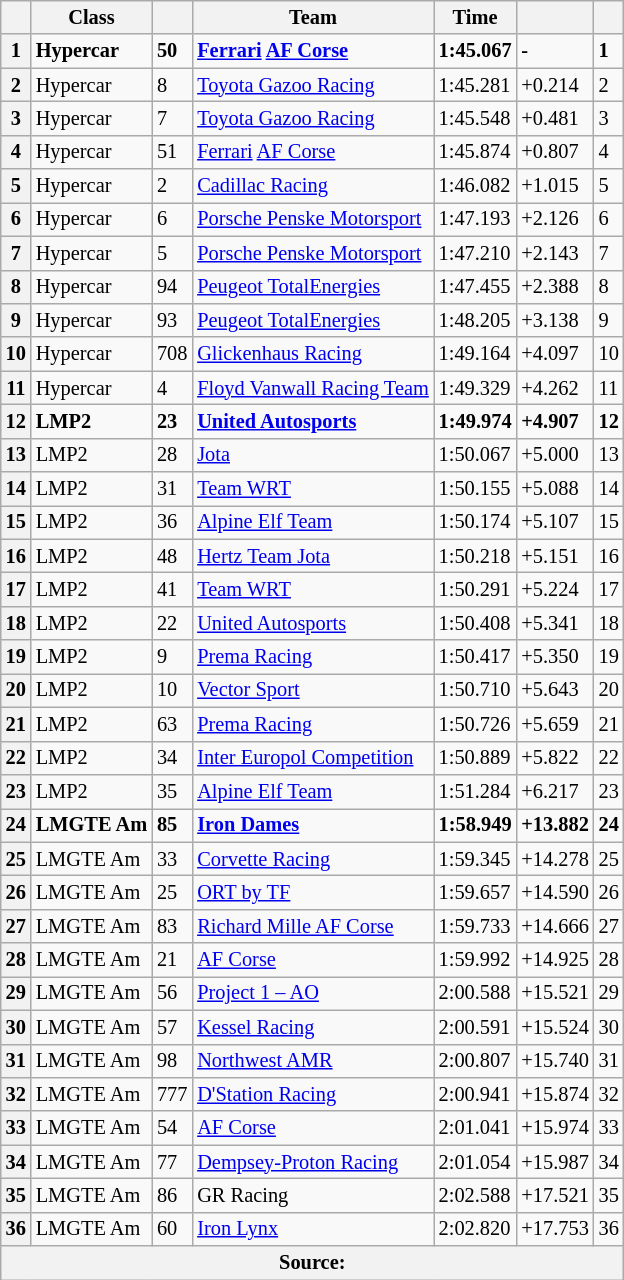<table class="wikitable" style="font-size:85%;">
<tr>
<th></th>
<th>Class</th>
<th></th>
<th>Team</th>
<th>Time</th>
<th></th>
<th></th>
</tr>
<tr style="font-weight:bold">
<th>1</th>
<td>Hypercar</td>
<td>50</td>
<td> <a href='#'>Ferrari</a> <a href='#'>AF Corse</a></td>
<td>1:45.067</td>
<td>-</td>
<td>1</td>
</tr>
<tr>
<th>2</th>
<td>Hypercar</td>
<td>8</td>
<td> <a href='#'>Toyota Gazoo Racing</a></td>
<td>1:45.281</td>
<td>+0.214</td>
<td>2</td>
</tr>
<tr>
<th>3</th>
<td>Hypercar</td>
<td>7</td>
<td> <a href='#'>Toyota Gazoo Racing</a></td>
<td>1:45.548</td>
<td>+0.481</td>
<td>3</td>
</tr>
<tr>
<th>4</th>
<td>Hypercar</td>
<td>51</td>
<td> <a href='#'>Ferrari</a> <a href='#'>AF Corse</a></td>
<td>1:45.874</td>
<td>+0.807</td>
<td>4</td>
</tr>
<tr>
<th>5</th>
<td>Hypercar</td>
<td>2</td>
<td> <a href='#'>Cadillac Racing</a></td>
<td>1:46.082</td>
<td>+1.015</td>
<td>5</td>
</tr>
<tr>
<th>6</th>
<td>Hypercar</td>
<td>6</td>
<td> <a href='#'>Porsche Penske Motorsport</a></td>
<td>1:47.193</td>
<td>+2.126</td>
<td>6</td>
</tr>
<tr>
<th>7</th>
<td>Hypercar</td>
<td>5</td>
<td> <a href='#'>Porsche Penske Motorsport</a></td>
<td>1:47.210</td>
<td>+2.143</td>
<td>7</td>
</tr>
<tr>
<th>8</th>
<td>Hypercar</td>
<td>94</td>
<td> <a href='#'>Peugeot TotalEnergies</a></td>
<td>1:47.455</td>
<td>+2.388</td>
<td>8</td>
</tr>
<tr>
<th>9</th>
<td>Hypercar</td>
<td>93</td>
<td> <a href='#'>Peugeot TotalEnergies</a></td>
<td>1:48.205</td>
<td>+3.138</td>
<td>9</td>
</tr>
<tr>
<th>10</th>
<td>Hypercar</td>
<td>708</td>
<td> <a href='#'>Glickenhaus Racing</a></td>
<td>1:49.164</td>
<td>+4.097</td>
<td>10</td>
</tr>
<tr>
<th>11</th>
<td>Hypercar</td>
<td>4</td>
<td> <a href='#'>Floyd Vanwall Racing Team</a></td>
<td>1:49.329</td>
<td>+4.262</td>
<td>11</td>
</tr>
<tr style="font-weight:bold">
<th>12</th>
<td>LMP2</td>
<td>23</td>
<td> <a href='#'>United Autosports</a></td>
<td>1:49.974</td>
<td>+4.907</td>
<td>12</td>
</tr>
<tr>
<th>13</th>
<td>LMP2</td>
<td>28</td>
<td> <a href='#'>Jota</a></td>
<td>1:50.067</td>
<td>+5.000</td>
<td>13</td>
</tr>
<tr>
<th>14</th>
<td>LMP2</td>
<td>31</td>
<td> <a href='#'>Team WRT</a></td>
<td>1:50.155</td>
<td>+5.088</td>
<td>14</td>
</tr>
<tr>
<th>15</th>
<td>LMP2</td>
<td>36</td>
<td> <a href='#'>Alpine Elf Team</a></td>
<td>1:50.174</td>
<td>+5.107</td>
<td>15</td>
</tr>
<tr>
<th>16</th>
<td>LMP2</td>
<td>48</td>
<td> <a href='#'>Hertz Team Jota</a></td>
<td>1:50.218</td>
<td>+5.151</td>
<td>16</td>
</tr>
<tr>
<th>17</th>
<td>LMP2</td>
<td>41</td>
<td> <a href='#'>Team WRT</a></td>
<td>1:50.291</td>
<td>+5.224</td>
<td>17</td>
</tr>
<tr>
<th>18</th>
<td>LMP2</td>
<td>22</td>
<td> <a href='#'>United Autosports</a></td>
<td>1:50.408</td>
<td>+5.341</td>
<td>18</td>
</tr>
<tr>
<th>19</th>
<td>LMP2</td>
<td>9</td>
<td> <a href='#'>Prema Racing</a></td>
<td>1:50.417</td>
<td>+5.350</td>
<td>19</td>
</tr>
<tr>
<th>20</th>
<td>LMP2</td>
<td>10</td>
<td> <a href='#'>Vector Sport</a></td>
<td>1:50.710</td>
<td>+5.643</td>
<td>20</td>
</tr>
<tr>
<th>21</th>
<td>LMP2</td>
<td>63</td>
<td> <a href='#'>Prema Racing</a></td>
<td>1:50.726</td>
<td>+5.659</td>
<td>21</td>
</tr>
<tr>
<th>22</th>
<td>LMP2</td>
<td>34</td>
<td> <a href='#'>Inter Europol Competition</a></td>
<td>1:50.889</td>
<td>+5.822</td>
<td>22</td>
</tr>
<tr>
<th>23</th>
<td>LMP2</td>
<td>35</td>
<td> <a href='#'>Alpine Elf Team</a></td>
<td>1:51.284</td>
<td>+6.217</td>
<td>23</td>
</tr>
<tr style="font-weight:bold">
<th>24</th>
<td>LMGTE Am</td>
<td>85</td>
<td> <a href='#'>Iron Dames</a></td>
<td>1:58.949</td>
<td>+13.882</td>
<td>24</td>
</tr>
<tr>
<th>25</th>
<td>LMGTE Am</td>
<td>33</td>
<td> <a href='#'>Corvette Racing</a></td>
<td>1:59.345</td>
<td>+14.278</td>
<td>25</td>
</tr>
<tr>
<th>26</th>
<td>LMGTE Am</td>
<td>25</td>
<td> <a href='#'>ORT by TF</a></td>
<td>1:59.657</td>
<td>+14.590</td>
<td>26</td>
</tr>
<tr>
<th>27</th>
<td>LMGTE Am</td>
<td>83</td>
<td> <a href='#'>Richard Mille AF Corse</a></td>
<td>1:59.733</td>
<td>+14.666</td>
<td>27</td>
</tr>
<tr>
<th>28</th>
<td>LMGTE Am</td>
<td>21</td>
<td> <a href='#'>AF Corse</a></td>
<td>1:59.992</td>
<td>+14.925</td>
<td>28</td>
</tr>
<tr>
<th>29</th>
<td>LMGTE Am</td>
<td>56</td>
<td> <a href='#'>Project 1 – AO</a></td>
<td>2:00.588</td>
<td>+15.521</td>
<td>29</td>
</tr>
<tr>
<th>30</th>
<td>LMGTE Am</td>
<td>57</td>
<td> <a href='#'>Kessel Racing</a></td>
<td>2:00.591</td>
<td>+15.524</td>
<td>30</td>
</tr>
<tr>
<th>31</th>
<td>LMGTE Am</td>
<td>98</td>
<td> <a href='#'>Northwest AMR</a></td>
<td>2:00.807</td>
<td>+15.740</td>
<td>31</td>
</tr>
<tr>
<th>32</th>
<td>LMGTE Am</td>
<td>777</td>
<td> <a href='#'>D'Station Racing</a></td>
<td>2:00.941</td>
<td>+15.874</td>
<td>32</td>
</tr>
<tr>
<th>33</th>
<td>LMGTE Am</td>
<td>54</td>
<td> <a href='#'>AF Corse</a></td>
<td>2:01.041</td>
<td>+15.974</td>
<td>33</td>
</tr>
<tr>
<th>34</th>
<td>LMGTE Am</td>
<td>77</td>
<td> <a href='#'>Dempsey-Proton Racing</a></td>
<td>2:01.054</td>
<td>+15.987</td>
<td>34</td>
</tr>
<tr>
<th>35</th>
<td>LMGTE Am</td>
<td>86</td>
<td> GR Racing</td>
<td>2:02.588</td>
<td>+17.521</td>
<td>35</td>
</tr>
<tr>
<th>36</th>
<td>LMGTE Am</td>
<td>60</td>
<td> <a href='#'>Iron Lynx</a></td>
<td>2:02.820</td>
<td>+17.753</td>
<td>36</td>
</tr>
<tr>
<th colspan="7">Source:</th>
</tr>
</table>
